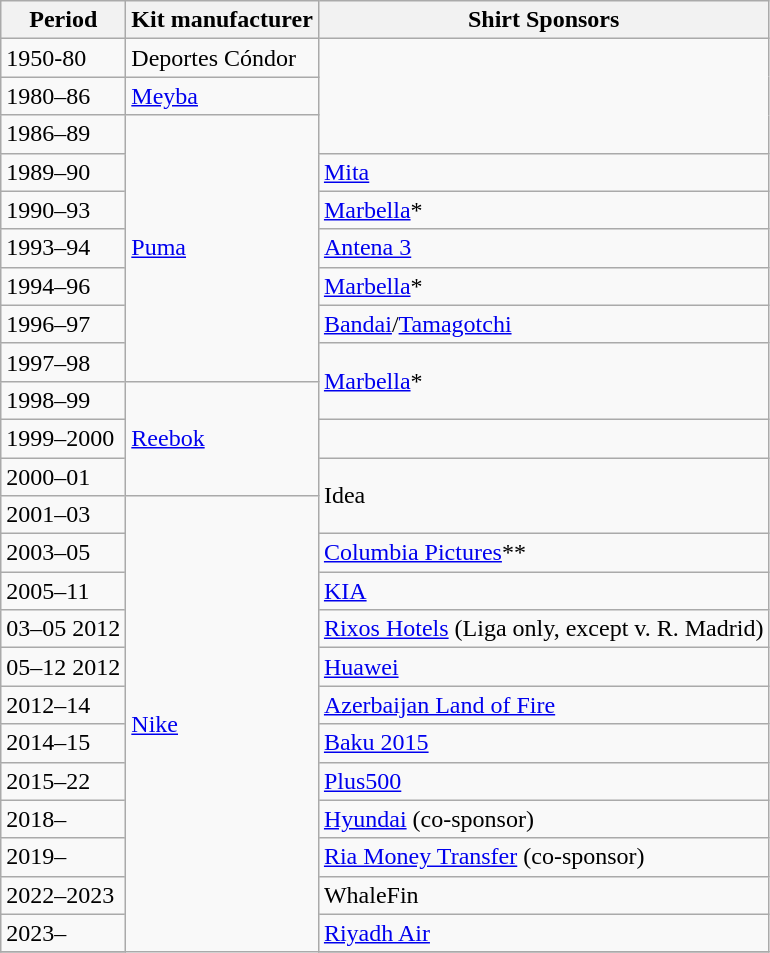<table class="wikitable" style="text-align: left">
<tr>
<th>Period</th>
<th>Kit manufacturer</th>
<th>Shirt Sponsors</th>
</tr>
<tr>
<td>1950-80</td>
<td>Deportes Cóndor</td>
<td rowspan="3"></td>
</tr>
<tr>
<td>1980–86</td>
<td><a href='#'>Meyba</a></td>
</tr>
<tr>
<td>1986–89</td>
<td rowspan=7><a href='#'>Puma</a></td>
</tr>
<tr>
<td>1989–90</td>
<td><a href='#'>Mita</a></td>
</tr>
<tr>
<td>1990–93</td>
<td><a href='#'>Marbella</a>*</td>
</tr>
<tr>
<td>1993–94</td>
<td><a href='#'>Antena 3</a></td>
</tr>
<tr>
<td>1994–96</td>
<td><a href='#'>Marbella</a>*</td>
</tr>
<tr>
<td>1996–97</td>
<td><a href='#'>Bandai</a>/<a href='#'>Tamagotchi</a></td>
</tr>
<tr>
<td>1997–98</td>
<td rowspan=2><a href='#'>Marbella</a>*</td>
</tr>
<tr>
<td>1998–99</td>
<td rowspan=3><a href='#'>Reebok</a></td>
</tr>
<tr>
<td>1999–2000</td>
<td></td>
</tr>
<tr>
<td>2000–01</td>
<td rowspan=2>Idea</td>
</tr>
<tr>
<td>2001–03</td>
<td rowspan=13><a href='#'>Nike</a></td>
</tr>
<tr>
<td>2003–05</td>
<td><a href='#'>Columbia Pictures</a>**</td>
</tr>
<tr>
<td>2005–11</td>
<td><a href='#'>KIA</a></td>
</tr>
<tr>
<td>03–05 2012</td>
<td><a href='#'>Rixos Hotels</a> (Liga only, except v. R. Madrid)</td>
</tr>
<tr>
<td>05–12 2012</td>
<td><a href='#'>Huawei</a></td>
</tr>
<tr>
<td>2012–14</td>
<td><a href='#'>Azerbaijan Land of Fire</a></td>
</tr>
<tr>
<td>2014–15</td>
<td><a href='#'>Baku 2015</a></td>
</tr>
<tr>
<td>2015–22</td>
<td><a href='#'>Plus500</a></td>
</tr>
<tr>
<td>2018–</td>
<td><a href='#'>Hyundai</a> (co-sponsor)</td>
</tr>
<tr>
<td>2019–</td>
<td><a href='#'>Ria Money Transfer</a> (co-sponsor)</td>
</tr>
<tr>
<td>2022–2023</td>
<td>WhaleFin</td>
</tr>
<tr>
<td>2023–</td>
<td><a href='#'>Riyadh Air</a></td>
</tr>
<tr>
</tr>
</table>
